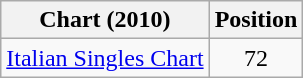<table class="wikitable">
<tr>
<th>Chart (2010)</th>
<th>Position</th>
</tr>
<tr>
<td><a href='#'>Italian Singles Chart</a></td>
<td align="center">72</td>
</tr>
</table>
